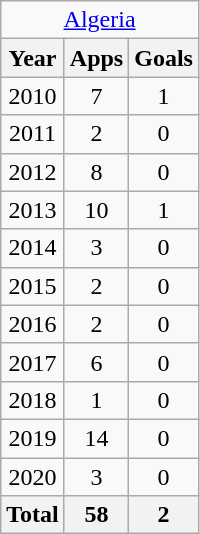<table class="wikitable" style="text-align:center">
<tr>
<td colspan="3"><a href='#'>Algeria</a></td>
</tr>
<tr>
<th>Year</th>
<th>Apps</th>
<th>Goals</th>
</tr>
<tr>
<td>2010</td>
<td>7</td>
<td>1</td>
</tr>
<tr>
<td>2011</td>
<td>2</td>
<td>0</td>
</tr>
<tr>
<td>2012</td>
<td>8</td>
<td>0</td>
</tr>
<tr>
<td>2013</td>
<td>10</td>
<td>1</td>
</tr>
<tr>
<td>2014</td>
<td>3</td>
<td>0</td>
</tr>
<tr>
<td>2015</td>
<td>2</td>
<td>0</td>
</tr>
<tr>
<td>2016</td>
<td>2</td>
<td>0</td>
</tr>
<tr>
<td>2017</td>
<td>6</td>
<td>0</td>
</tr>
<tr>
<td>2018</td>
<td>1</td>
<td>0</td>
</tr>
<tr>
<td>2019</td>
<td>14</td>
<td>0</td>
</tr>
<tr>
<td>2020</td>
<td>3</td>
<td>0</td>
</tr>
<tr>
<th>Total</th>
<th>58</th>
<th>2</th>
</tr>
</table>
